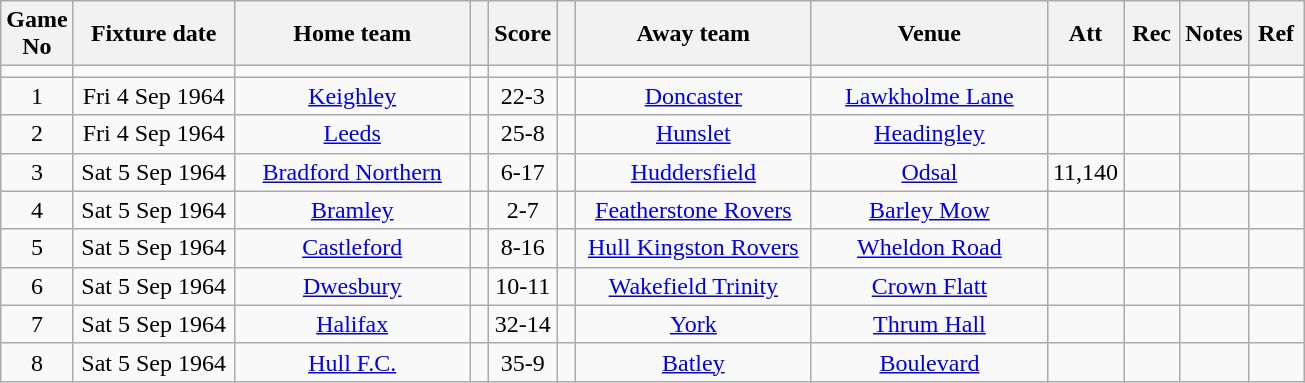<table class="wikitable" style="text-align:center;">
<tr>
<th width=20 abbr="No">Game No</th>
<th width=100 abbr="Date">Fixture date</th>
<th width=150 abbr="Home team">Home team</th>
<th width=5 abbr="space"></th>
<th width=20 abbr="Score">Score</th>
<th width=5 abbr="space"></th>
<th width=150 abbr="Away team">Away team</th>
<th width=150 abbr="Venue">Venue</th>
<th width=30 abbr="Att">Att</th>
<th width=30 abbr="Rec">Rec</th>
<th width=20 abbr="Notes">Notes</th>
<th width=30 abbr="Ref">Ref</th>
</tr>
<tr>
<td></td>
<td></td>
<td></td>
<td></td>
<td></td>
<td></td>
<td></td>
<td></td>
<td></td>
<td></td>
<td></td>
<td></td>
</tr>
<tr>
<td>1</td>
<td>Fri 4 Sep 1964</td>
<td><a href='#'>Keighley</a></td>
<td></td>
<td>22-3</td>
<td></td>
<td><a href='#'>Doncaster</a></td>
<td><a href='#'>Lawkholme Lane</a></td>
<td></td>
<td></td>
<td></td>
<td></td>
</tr>
<tr>
<td>2</td>
<td>Fri 4 Sep 1964</td>
<td><a href='#'>Leeds</a></td>
<td></td>
<td>25-8</td>
<td></td>
<td><a href='#'>Hunslet</a></td>
<td><a href='#'>Headingley</a></td>
<td></td>
<td></td>
<td></td>
<td></td>
</tr>
<tr>
<td>3</td>
<td>Sat 5 Sep 1964</td>
<td><a href='#'>Bradford Northern</a></td>
<td></td>
<td>6-17</td>
<td></td>
<td><a href='#'>Huddersfield</a></td>
<td><a href='#'>Odsal</a></td>
<td>11,140</td>
<td></td>
<td></td>
<td></td>
</tr>
<tr>
<td>4</td>
<td>Sat 5 Sep 1964</td>
<td><a href='#'>Bramley</a></td>
<td></td>
<td>2-7</td>
<td></td>
<td><a href='#'>Featherstone Rovers</a></td>
<td><a href='#'>Barley Mow</a></td>
<td></td>
<td></td>
<td></td>
<td></td>
</tr>
<tr>
<td>5</td>
<td>Sat 5 Sep 1964</td>
<td><a href='#'>Castleford</a></td>
<td></td>
<td>8-16</td>
<td></td>
<td><a href='#'>Hull Kingston Rovers</a></td>
<td><a href='#'>Wheldon Road</a></td>
<td></td>
<td></td>
<td></td>
<td></td>
</tr>
<tr>
<td>6</td>
<td>Sat 5 Sep 1964</td>
<td><a href='#'>Dwesbury</a></td>
<td></td>
<td>10-11</td>
<td></td>
<td><a href='#'>Wakefield Trinity</a></td>
<td><a href='#'>Crown Flatt</a></td>
<td></td>
<td></td>
<td></td>
<td></td>
</tr>
<tr>
<td>7</td>
<td>Sat 5 Sep 1964</td>
<td><a href='#'>Halifax</a></td>
<td></td>
<td>32-14</td>
<td></td>
<td><a href='#'>York</a></td>
<td><a href='#'>Thrum Hall</a></td>
<td></td>
<td></td>
<td></td>
<td></td>
</tr>
<tr>
<td>8</td>
<td>Sat 5 Sep 1964</td>
<td><a href='#'>Hull F.C.</a></td>
<td></td>
<td>35-9</td>
<td></td>
<td><a href='#'>Batley</a></td>
<td><a href='#'>Boulevard</a></td>
<td></td>
<td></td>
<td></td>
<td></td>
</tr>
</table>
